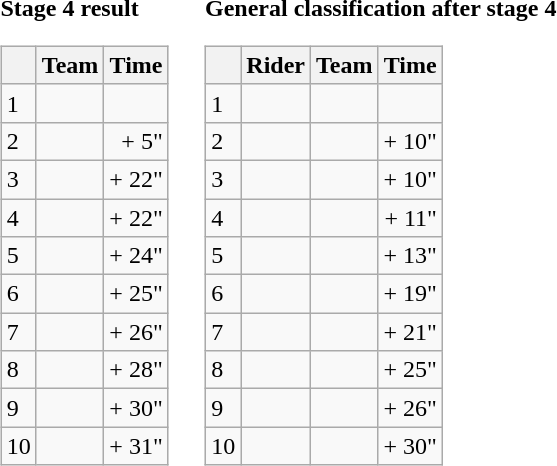<table>
<tr>
<td><strong>Stage 4 result</strong><br><table class="wikitable">
<tr>
<th></th>
<th>Team</th>
<th>Time</th>
</tr>
<tr>
<td>1</td>
<td></td>
<td align="right"></td>
</tr>
<tr>
<td>2</td>
<td></td>
<td align="right">+ 5"</td>
</tr>
<tr>
<td>3</td>
<td></td>
<td align="right">+ 22"</td>
</tr>
<tr>
<td>4</td>
<td></td>
<td align="right">+ 22"</td>
</tr>
<tr>
<td>5</td>
<td></td>
<td align="right">+ 24"</td>
</tr>
<tr>
<td>6</td>
<td></td>
<td align="right">+ 25"</td>
</tr>
<tr>
<td>7</td>
<td></td>
<td align="right">+ 26"</td>
</tr>
<tr>
<td>8</td>
<td></td>
<td align="right">+ 28"</td>
</tr>
<tr>
<td>9</td>
<td></td>
<td align="right">+ 30"</td>
</tr>
<tr>
<td>10</td>
<td></td>
<td align="right">+ 31"</td>
</tr>
</table>
</td>
<td></td>
<td><strong>General classification after stage 4</strong><br><table class="wikitable">
<tr>
<th></th>
<th>Rider</th>
<th>Team</th>
<th>Time</th>
</tr>
<tr>
<td>1</td>
<td> </td>
<td></td>
<td align="right"></td>
</tr>
<tr>
<td>2</td>
<td></td>
<td></td>
<td align="right">+ 10"</td>
</tr>
<tr>
<td>3</td>
<td></td>
<td></td>
<td align="right">+ 10"</td>
</tr>
<tr>
<td>4</td>
<td></td>
<td></td>
<td align="right">+ 11"</td>
</tr>
<tr>
<td>5</td>
<td></td>
<td></td>
<td align="right">+ 13"</td>
</tr>
<tr>
<td>6</td>
<td></td>
<td></td>
<td align="right">+ 19"</td>
</tr>
<tr>
<td>7</td>
<td></td>
<td></td>
<td align="right">+ 21"</td>
</tr>
<tr>
<td>8</td>
<td></td>
<td></td>
<td align="right">+ 25"</td>
</tr>
<tr>
<td>9</td>
<td></td>
<td></td>
<td align="right">+ 26"</td>
</tr>
<tr>
<td>10</td>
<td></td>
<td></td>
<td align="right">+ 30"</td>
</tr>
</table>
</td>
</tr>
</table>
